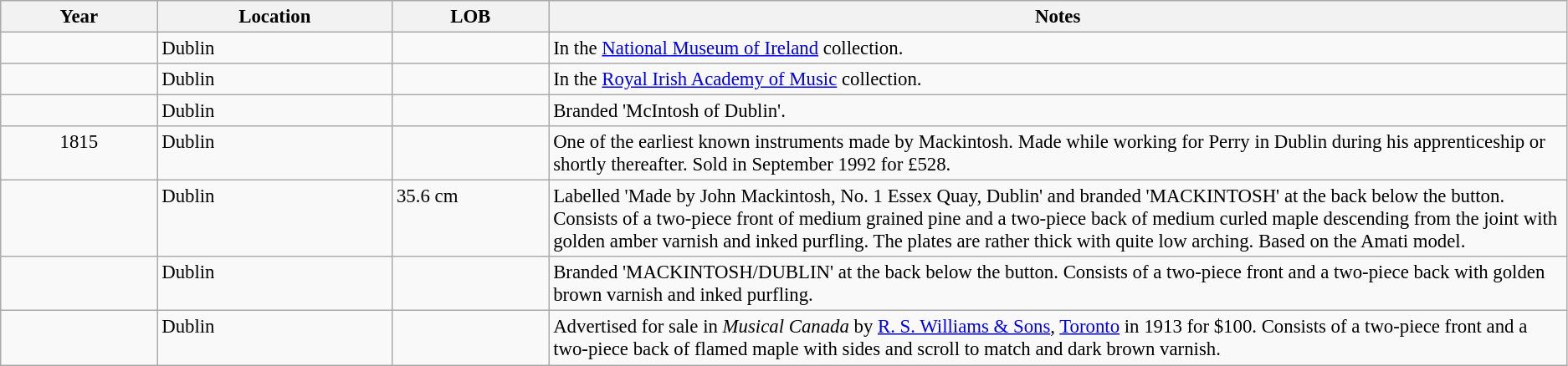<table class="sortable wikitable" style="margins:auto; width=95%; font-size: 95%;">
<tr>
<th width="10%">Year</th>
<th width="15%">Location</th>
<th width="10%">LOB</th>
<th width="65%">Notes</th>
</tr>
<tr valign="top">
<td align=center></td>
<td>Dublin</td>
<td></td>
<td>In the <a href='#'>National Museum of Ireland</a> collection.</td>
</tr>
<tr valign="top">
<td align=center></td>
<td>Dublin</td>
<td></td>
<td>In the <a href='#'>Royal Irish Academy of Music</a> collection.</td>
</tr>
<tr valign="top">
<td align=center></td>
<td>Dublin</td>
<td></td>
<td>Branded 'McIntosh of Dublin'.</td>
</tr>
<tr valign="top">
<td align=center>1815</td>
<td>Dublin</td>
<td></td>
<td>One of the earliest known instruments made by Mackintosh. Made while working for Perry in Dublin during his apprenticeship or shortly thereafter. Sold in September 1992 for £528.</td>
</tr>
<tr valign="top">
<td align=center></td>
<td>Dublin</td>
<td>35.6 cm</td>
<td>Labelled 'Made by John Mackintosh, No. 1 Essex Quay, Dublin' and branded 'MACKINTOSH' at the back below the button. Consists of a two-piece front of medium grained pine and a two-piece back of medium curled maple descending from the joint with golden amber varnish and inked purfling. The plates are rather thick with quite low arching. Based on the Amati model.</td>
</tr>
<tr valign="top">
<td align=center></td>
<td>Dublin</td>
<td></td>
<td>Branded 'MACKINTOSH/DUBLIN' at the back below the button. Consists of a two-piece front and a two-piece back with golden brown varnish and inked purfling.</td>
</tr>
<tr valign="top">
<td align=center></td>
<td>Dublin</td>
<td></td>
<td>Advertised for sale in <em>Musical Canada</em> by <a href='#'>R. S. Williams & Sons</a>, <a href='#'>Toronto</a> in 1913 for $100. Consists of a two-piece front and a two-piece back of flamed  maple with sides and scroll to match and dark brown varnish.</td>
</tr>
</table>
